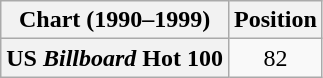<table class="wikitable plainrowheaders">
<tr>
<th scope="col">Chart (1990–1999)</th>
<th scope="col">Position</th>
</tr>
<tr>
<th scope="row">US <em>Billboard</em> Hot 100</th>
<td style="text-align:center;">82</td>
</tr>
</table>
